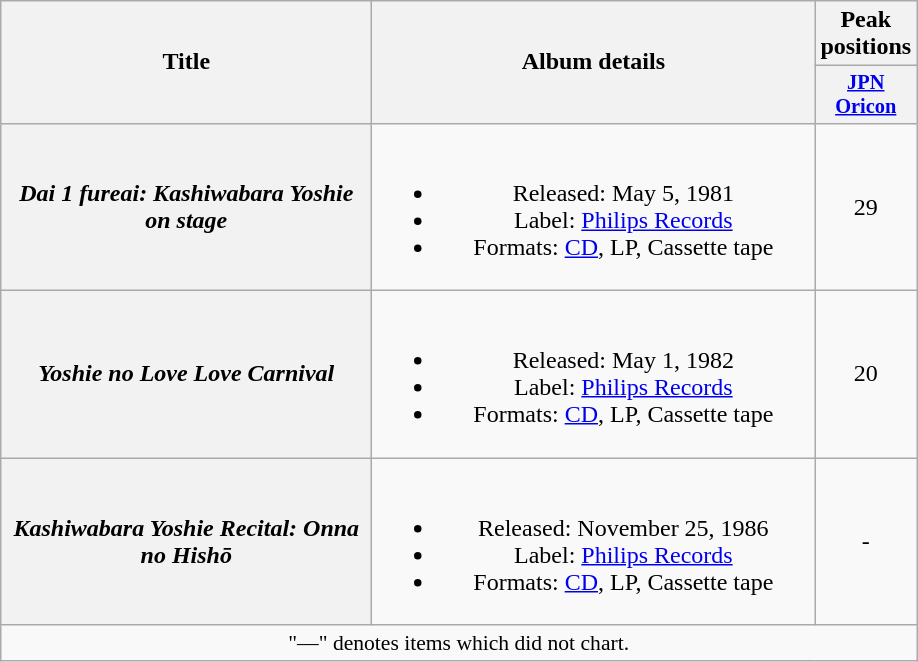<table class="wikitable plainrowheaders" style="text-align:center;">
<tr>
<th style="width:15em;" rowspan="2">Title</th>
<th style="width:18em;" rowspan="2">Album details</th>
<th colspan="1">Peak positions</th>
</tr>
<tr>
<th style="width:3em;font-size:85%"><a href='#'>JPN<br>Oricon</a><br></th>
</tr>
<tr>
<th scope="row"><em>Dai 1 fureai: Kashiwabara Yoshie on stage</em></th>
<td><br><ul><li>Released: May 5, 1981</li><li>Label: <a href='#'>Philips Records</a></li><li>Formats: <a href='#'>CD</a>, LP, Cassette tape</li></ul></td>
<td>29</td>
</tr>
<tr>
<th scope="row"><em>Yoshie no Love Love Carnival</em></th>
<td><br><ul><li>Released: May 1, 1982</li><li>Label: <a href='#'>Philips Records</a></li><li>Formats: <a href='#'>CD</a>, LP, Cassette tape</li></ul></td>
<td>20</td>
</tr>
<tr>
<th scope="row"><em>Kashiwabara Yoshie Recital: Onna no Hishō </em></th>
<td><br><ul><li>Released: November 25, 1986</li><li>Label: <a href='#'>Philips Records</a></li><li>Formats: <a href='#'>CD</a>, LP, Cassette tape</li></ul></td>
<td>-</td>
</tr>
<tr>
<td colspan="11" align="center" style="font-size:90%;">"—" denotes items which did not chart.</td>
</tr>
</table>
